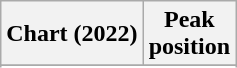<table class="wikitable plainrowheaders">
<tr>
<th scope="col">Chart (2022)</th>
<th scope="col">Peak<br>position</th>
</tr>
<tr>
</tr>
<tr>
</tr>
</table>
